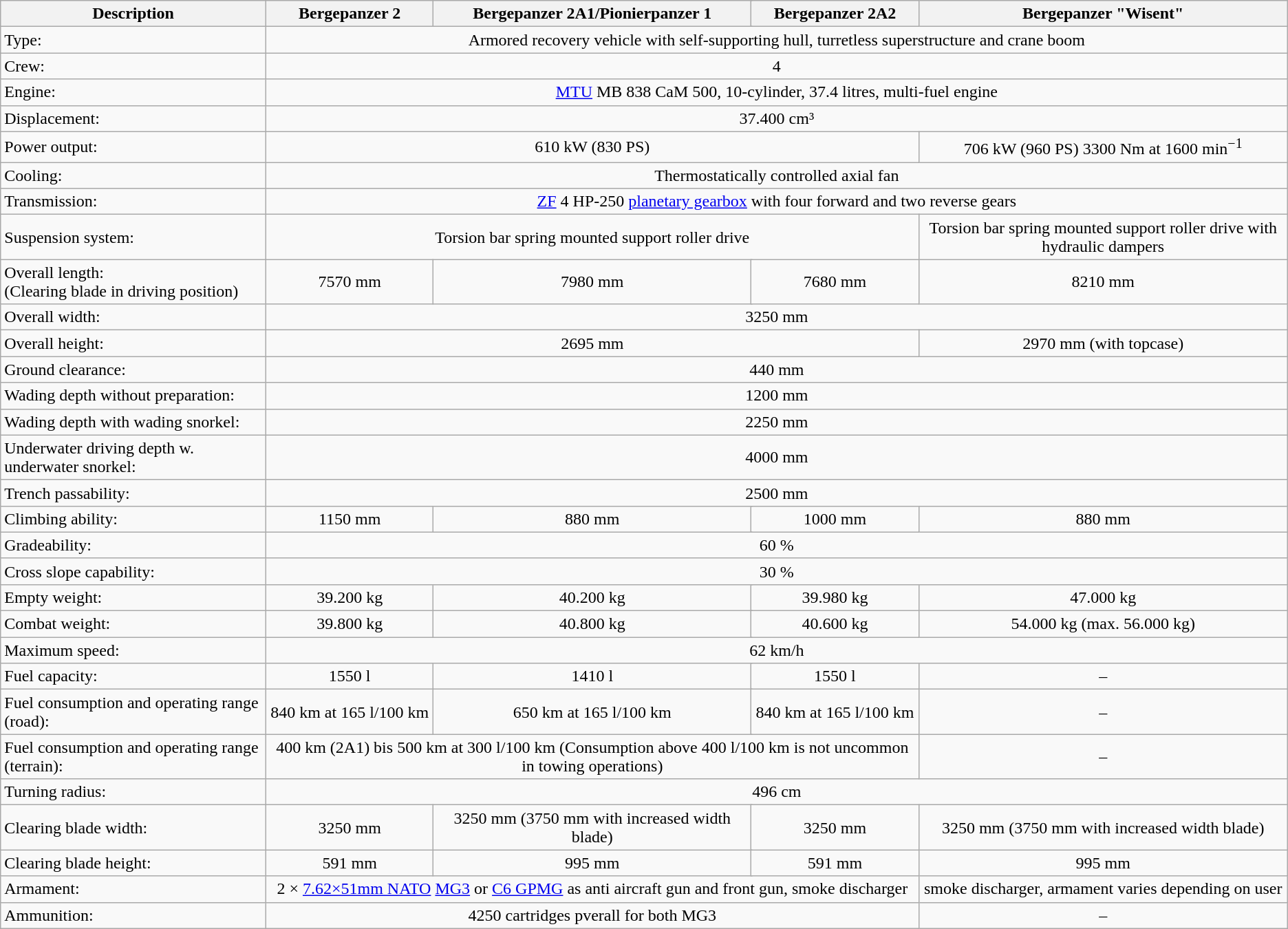<table class="wikitable">
<tr>
<th>Description</th>
<th>Bergepanzer 2</th>
<th colspan="2">Bergepanzer 2A1/Pionierpanzer 1</th>
<th colspan="3">Bergepanzer 2A2</th>
<th colspan="4">Bergepanzer "Wisent"</th>
</tr>
<tr>
<td>Type:</td>
<td colspan="10" style="text-align:center;">Armored recovery vehicle with self-supporting hull, turretless superstructure and crane boom</td>
</tr>
<tr>
<td>Crew:</td>
<td colspan="10" style="text-align:center;">4</td>
</tr>
<tr>
<td>Engine:</td>
<td colspan="10" style="text-align:center;"><a href='#'>MTU</a> MB 838 CaM 500, 10-cylinder, 37.4 litres, multi-fuel engine</td>
</tr>
<tr>
<td>Displacement:</td>
<td colspan="10" style="text-align:center;">37.400 cm³</td>
</tr>
<tr>
<td>Power output:</td>
<td colspan="6" style="text-align:center;">610 kW (830 PS)</td>
<td style="text-align:center;">706 kW (960 PS) 3300 Nm at 1600 min<sup>−1</sup></td>
</tr>
<tr>
<td>Cooling:</td>
<td colspan="10" style="text-align:center;">Thermostatically controlled axial fan</td>
</tr>
<tr>
<td>Transmission:</td>
<td colspan="10" style="text-align:center;"><a href='#'>ZF</a> 4 HP-250 <a href='#'>planetary gearbox</a> with four forward and two reverse gears</td>
</tr>
<tr>
<td>Suspension system:</td>
<td colspan="6" style="text-align:center;">Torsion bar spring mounted support roller drive</td>
<td style="text-align:center;">Torsion bar spring mounted support roller drive with hydraulic dampers</td>
</tr>
<tr>
<td>Overall length:<br>(Clearing blade in driving position)</td>
<td style="text-align:center;">7570 mm</td>
<td colspan="2" style="text-align:center;">7980 mm</td>
<td colspan="3" style="text-align:center;">7680 mm</td>
<td colspan="4" style="text-align:center;">8210 mm</td>
</tr>
<tr>
<td>Overall width:</td>
<td colspan="10" style="text-align:center;">3250 mm</td>
</tr>
<tr>
<td>Overall height:</td>
<td colspan="6" style="text-align:center;">2695 mm</td>
<td style="text-align:center;">2970 mm (with topcase)</td>
</tr>
<tr>
<td>Ground clearance:</td>
<td colspan="10" style="text-align:center;">440 mm</td>
</tr>
<tr>
<td>Wading depth without preparation:</td>
<td colspan="10" style="text-align:center;">1200 mm</td>
</tr>
<tr>
<td>Wading depth with wading snorkel:</td>
<td colspan="10" style="text-align:center;">2250 mm</td>
</tr>
<tr>
<td>Underwater driving depth w. underwater snorkel:</td>
<td colspan="10" style="text-align:center;">4000 mm</td>
</tr>
<tr>
<td>Trench passability:</td>
<td colspan="10" style="text-align:center;">2500 mm</td>
</tr>
<tr>
<td>Climbing ability:</td>
<td style="text-align:center;">1150 mm</td>
<td colspan="2" style="text-align:center;">880 mm</td>
<td colspan="3" style="text-align:center;">1000 mm</td>
<td colspan="4" style="text-align:center;">880 mm</td>
</tr>
<tr>
<td>Gradeability:</td>
<td colspan="10" style="text-align:center;">60 %</td>
</tr>
<tr>
<td>Cross slope capability:</td>
<td colspan="10" style="text-align:center;">30 %</td>
</tr>
<tr>
<td>Empty weight:</td>
<td style="text-align:center;">39.200 kg</td>
<td colspan="2" style="text-align:center;">40.200 kg</td>
<td colspan="3" style="text-align:center;">39.980 kg</td>
<td colspan="4" style="text-align:center;">47.000 kg</td>
</tr>
<tr>
<td>Combat weight:</td>
<td style="text-align:center;">39.800 kg</td>
<td colspan="2" style="text-align:center;">40.800 kg</td>
<td colspan="3" style="text-align:center;">40.600 kg</td>
<td colspan="4" style="text-align:center;">54.000 kg (max. 56.000 kg)</td>
</tr>
<tr>
<td>Maximum speed:</td>
<td colspan="10" style="text-align:center;">62 km/h</td>
</tr>
<tr>
<td>Fuel capacity:</td>
<td style="text-align:center;">1550 l</td>
<td colspan="2" style="text-align:center;">1410 l</td>
<td colspan="3" style="text-align:center;">1550 l</td>
<td colspan="4" style="text-align:center;">–</td>
</tr>
<tr>
<td>Fuel consumption and operating range (road):</td>
<td style="text-align:center;">840 km at 165 l/100 km</td>
<td colspan="2" style="text-align:center;">650 km at 165 l/100 km</td>
<td colspan="3" style="text-align:center;">840 km at 165 l/100 km</td>
<td colspan="4" style="text-align:center;">–</td>
</tr>
<tr>
<td>Fuel consumption and operating range (terrain):</td>
<td colspan="6" style="text-align:center;">400 km (2A1) bis 500 km at 300 l/100 km (Consumption above 400 l/100 km is not uncommon in towing operations)</td>
<td colspan="4" style="text-align:center;">–</td>
</tr>
<tr>
<td>Turning radius:</td>
<td colspan="10" style="text-align:center;">496 cm</td>
</tr>
<tr>
<td>Clearing blade width:</td>
<td style="text-align:center;">3250 mm</td>
<td colspan="2" style="text-align:center;">3250 mm (3750 mm with increased width blade)</td>
<td colspan="3" style="text-align:center;">3250 mm</td>
<td colspan="4" style="text-align:center;">3250 mm (3750 mm with increased width blade)</td>
</tr>
<tr>
<td>Clearing blade height:</td>
<td style="text-align:center;">591 mm</td>
<td colspan="2" style="text-align:center;">995 mm</td>
<td colspan="3" style="text-align:center;">591 mm</td>
<td colspan="4" style="text-align:center;">995 mm</td>
</tr>
<tr>
<td>Armament:</td>
<td colspan="6" style="text-align:center;">2 × <a href='#'>7.62×51mm NATO</a> <a href='#'>MG3</a> or <a href='#'>C6 GPMG</a> as anti aircraft gun and front gun, smoke discharger</td>
<td colspan="4" style="text-align:center;">smoke discharger, armament varies depending on user</td>
</tr>
<tr>
<td>Ammunition:</td>
<td colspan="6" style="text-align:center;">4250 cartridges pverall for both MG3</td>
<td colspan="4" style="text-align:center;">–</td>
</tr>
</table>
